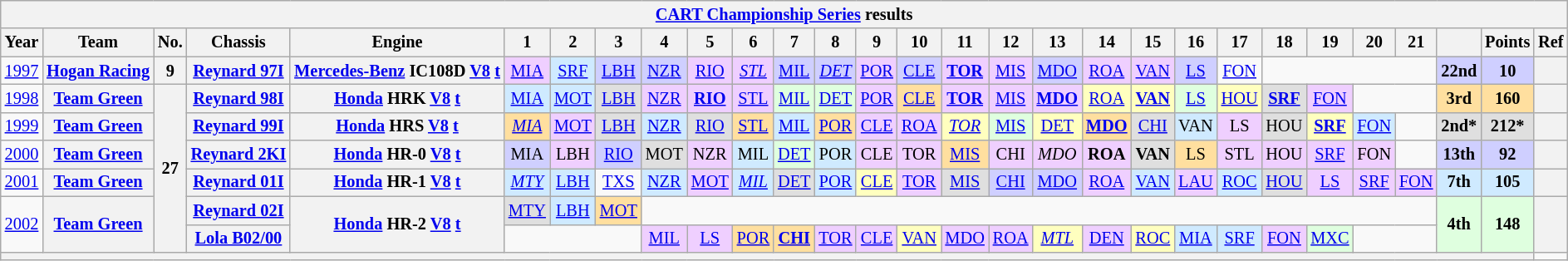<table class="wikitable" style="text-align:center; font-size:85%">
<tr>
<th colspan=45><a href='#'>CART Championship Series</a> results</th>
</tr>
<tr>
<th scope="col">Year</th>
<th scope="col">Team</th>
<th scope="col">No.</th>
<th scope="col">Chassis</th>
<th scope="col">Engine</th>
<th scope="col">1</th>
<th scope="col">2</th>
<th scope="col">3</th>
<th scope="col">4</th>
<th scope="col">5</th>
<th scope="col">6</th>
<th scope="col">7</th>
<th scope="col">8</th>
<th scope="col">9</th>
<th scope="col">10</th>
<th scope="col">11</th>
<th scope="col">12</th>
<th scope="col">13</th>
<th scope="col">14</th>
<th scope="col">15</th>
<th scope="col">16</th>
<th scope="col">17</th>
<th scope="col">18</th>
<th scope="col">19</th>
<th scope="col">20</th>
<th scope="col">21</th>
<th scope="col"></th>
<th scope="col">Points</th>
<th scope="col">Ref</th>
</tr>
<tr>
<td><a href='#'>1997</a></td>
<th nowrap><a href='#'>Hogan Racing</a></th>
<th>9</th>
<th nowrap><a href='#'>Reynard 97I</a></th>
<th nowrap><a href='#'>Mercedes-Benz</a> IC108D <a href='#'>V8</a> <a href='#'>t</a></th>
<td style="background:#efcfff;"><a href='#'>MIA</a><br></td>
<td style="background:#cfeaff;"><a href='#'>SRF</a><br></td>
<td style="background:#cfcfff;"><a href='#'>LBH</a><br></td>
<td style="background:#cfcfff;"><a href='#'>NZR</a><br></td>
<td style="background:#efcfff;"><a href='#'>RIO</a><br></td>
<td style="background:#efcfff;"><em><a href='#'>STL</a></em><br></td>
<td style="background:#cfcfff;"><a href='#'>MIL</a><br></td>
<td style="background:#cfcfff;"><em><a href='#'>DET</a></em><br></td>
<td style="background:#efcfff;"><a href='#'>POR</a><br></td>
<td style="background:#cfcfff;"><a href='#'>CLE</a><br></td>
<td style="background:#efcfff;"><strong><a href='#'>TOR</a></strong><br></td>
<td style="background:#efcfff;"><a href='#'>MIS</a><br></td>
<td style="background:#cfcfff;"><a href='#'>MDO</a><br></td>
<td style="background:#efcfff;"><a href='#'>ROA</a><br></td>
<td style="background:#efcfff;"><a href='#'>VAN</a><br></td>
<td style="background:#cfcfff;"><a href='#'>LS</a><br></td>
<td><a href='#'>FON</a></td>
<td colspan=4></td>
<th style="background:#cfcfff;">22nd</th>
<th style="background:#cfcfff;">10</th>
<th></th>
</tr>
<tr>
<td><a href='#'>1998</a></td>
<th nowrap><a href='#'>Team Green</a></th>
<th rowspan=6>27</th>
<th nowrap><a href='#'>Reynard 98I</a></th>
<th nowrap><a href='#'>Honda</a> HRK <a href='#'>V8</a> <a href='#'>t</a></th>
<td style="background:#cfeaff;"><a href='#'>MIA</a><br></td>
<td style="background:#cfeaff;"><a href='#'>MOT</a><br></td>
<td style="background:#dfdfdf;"><a href='#'>LBH</a><br></td>
<td style="background:#efcfff;"><a href='#'>NZR</a><br></td>
<td style="background:#efcfff;"><strong><a href='#'>RIO</a></strong><br></td>
<td style="background:#efcfff;"><a href='#'>STL</a><br></td>
<td style="background:#dfffdf;"><a href='#'>MIL</a><br></td>
<td style="background:#dfffdf;"><a href='#'>DET</a><br></td>
<td style="background:#efcfff;"><a href='#'>POR</a><br></td>
<td style="background:#ffdf9f;"><a href='#'>CLE</a><br></td>
<td style="background:#efcfff;"><strong><a href='#'>TOR</a></strong><br></td>
<td style="background:#efcfff;"><a href='#'>MIS</a><br></td>
<td style="background:#efcfff;"><strong><a href='#'>MDO</a></strong><br></td>
<td style="background:#ffffbf;"><a href='#'>ROA</a><br></td>
<td style="background:#ffffbf;"><strong><a href='#'>VAN</a></strong><br></td>
<td style="background:#dfffdf;"><a href='#'>LS</a><br></td>
<td style="background:#ffffbf;"><a href='#'>HOU</a><br></td>
<td style="background:#dfdfdf;"><strong><a href='#'>SRF</a></strong><br></td>
<td style="background:#efcfff;"><a href='#'>FON</a><br></td>
<td colspan=2></td>
<th style="background:#ffdf9f;">3rd</th>
<th style="background:#ffdf9f;">160</th>
<th></th>
</tr>
<tr>
<td><a href='#'>1999</a></td>
<th nowrap><a href='#'>Team Green</a></th>
<th nowrap><a href='#'>Reynard 99I</a></th>
<th nowrap><a href='#'>Honda</a> HRS <a href='#'>V8</a> <a href='#'>t</a></th>
<td style="background:#ffdf9f;"><em><a href='#'>MIA</a></em><br></td>
<td style="background:#efcfff;"><a href='#'>MOT</a><br></td>
<td style="background:#dfdfdf;"><a href='#'>LBH</a><br></td>
<td style="background:#cfeaff;"><a href='#'>NZR</a><br></td>
<td style="background:#dfdfdf;"><a href='#'>RIO</a><br></td>
<td style="background:#ffdf9f;"><a href='#'>STL</a><br></td>
<td style="background:#cfeaff;"><a href='#'>MIL</a><br></td>
<td style="background:#ffdf9f;"><a href='#'>POR</a><br></td>
<td style="background:#efcfff;"><a href='#'>CLE</a><br></td>
<td style="background:#efcfff;"><a href='#'>ROA</a><br></td>
<td style="background:#ffffbf;"><em><a href='#'>TOR</a></em><br></td>
<td style="background:#dfffdf;"><a href='#'>MIS</a><br></td>
<td style="background:#ffffbf;"><a href='#'>DET</a><br></td>
<td style="background:#ffdf9f;"><strong><a href='#'>MDO</a></strong><br></td>
<td style="background:#dfdfdf;"><a href='#'>CHI</a><br></td>
<td style="background:#cfeaff;">VAN<br></td>
<td style="background:#efcfff;">LS<br></td>
<td style="background:#dfdfdf;">HOU<br></td>
<td style="background:#ffffbf;"><strong><a href='#'>SRF</a></strong><br></td>
<td style="background:#cfeaff;"><a href='#'>FON</a><br></td>
<td></td>
<th style="background:#dfdfdf;">2nd*</th>
<th style="background:#dfdfdf;">212*</th>
<th></th>
</tr>
<tr>
<td><a href='#'>2000</a></td>
<th nowrap><a href='#'>Team Green</a></th>
<th nowrap><a href='#'>Reynard 2KI</a></th>
<th nowrap><a href='#'>Honda</a> HR-0 <a href='#'>V8</a> <a href='#'>t</a></th>
<td style="background:#cfcfff;">MIA<br></td>
<td style="background:#efcfff;">LBH<br></td>
<td style="background:#cfcfff;"><a href='#'>RIO</a><br></td>
<td style="background:#dfdfdf;">MOT<br></td>
<td style="background:#efcfff;">NZR<br></td>
<td style="background:#cfeaff;">MIL<br></td>
<td style="background:#dfffdf;"><a href='#'>DET</a><br></td>
<td style="background:#cfeaff;">POR<br></td>
<td style="background:#efcfff;">CLE<br></td>
<td style="background:#efcfff;">TOR<br></td>
<td style="background:#ffdf9f;"><a href='#'>MIS</a><br></td>
<td style="background:#efcfff;">CHI<br></td>
<td style="background:#efcfff;"><em>MDO</em><br></td>
<td style="background:#efcfff;"><strong>ROA</strong><br></td>
<td style="background:#dfdfdf;"><strong>VAN</strong><br></td>
<td style="background:#ffdf9f;">LS<br></td>
<td style="background:#efcfff;">STL<br></td>
<td style="background:#efcfff;">HOU<br></td>
<td style="background:#efcfff;"><a href='#'>SRF</a><br></td>
<td style="background:#efcfff;">FON<br></td>
<td></td>
<th style="background:#cfcfff;">13th</th>
<th style="background:#cfcfff;">92</th>
<th></th>
</tr>
<tr>
<td><a href='#'>2001</a></td>
<th nowrap><a href='#'>Team Green</a></th>
<th nowrap><a href='#'>Reynard 01I</a></th>
<th nowrap><a href='#'>Honda</a> HR-1 <a href='#'>V8</a> <a href='#'>t</a></th>
<td style="background:#cfeaff;"><em><a href='#'>MTY</a></em><br></td>
<td style="background:#cfeaff;"><a href='#'>LBH</a><br></td>
<td><a href='#'>TXS</a><br></td>
<td style="background:#cfeaff;"><a href='#'>NZR</a><br></td>
<td style="background:#efcfff;"><a href='#'>MOT</a><br></td>
<td style="background:#cfeaff;"><em><a href='#'>MIL</a></em><br></td>
<td style="background:#dfdfdf;"><a href='#'>DET</a><br></td>
<td style="background:#cfeaff;"><a href='#'>POR</a><br></td>
<td style="background:#ffffbf;"><a href='#'>CLE</a><br></td>
<td style="background:#efcfff;"><a href='#'>TOR</a><br></td>
<td style="background:#dfdfdf;"><a href='#'>MIS</a><br></td>
<td style="background:#cfcfff;"><a href='#'>CHI</a><br></td>
<td style="background:#cfcfff;"><a href='#'>MDO</a><br></td>
<td style="background:#efcfff;"><a href='#'>ROA</a><br></td>
<td style="background:#cfeaff;"><a href='#'>VAN</a><br></td>
<td style="background:#efcfff;"><a href='#'>LAU</a><br></td>
<td style="background:#cfeaff;"><a href='#'>ROC</a><br></td>
<td style="background:#dfdfdf;"><a href='#'>HOU</a><br></td>
<td style="background:#efcfff;"><a href='#'>LS</a><br></td>
<td style="background:#efcfff;"><a href='#'>SRF</a><br></td>
<td style="background:#efcfff;"><a href='#'>FON</a><br></td>
<th style="background:#cfeaff;">7th</th>
<th style="background:#cfeaff;">105</th>
<th></th>
</tr>
<tr>
<td rowspan=2><a href='#'>2002</a></td>
<th rowspan=2 nowrap><a href='#'>Team Green</a></th>
<th nowrap><a href='#'>Reynard 02I</a></th>
<th rowspan=2 nowrap><a href='#'>Honda</a> HR-2 <a href='#'>V8</a> <a href='#'>t</a></th>
<td style="background:#dfdfdf;"><a href='#'>MTY</a><br></td>
<td style="background:#cfeaff;"><a href='#'>LBH</a><br></td>
<td style="background:#ffdf9f;"><a href='#'>MOT</a><br></td>
<td colspan=18></td>
<th rowspan=2 style="background:#dfffdf;">4th</th>
<th rowspan=2 style="background:#dfffdf;">148</th>
<th rowspan=2></th>
</tr>
<tr>
<th nowrap><a href='#'>Lola B02/00</a></th>
<td colspan=3></td>
<td style="background:#efcfff;"><a href='#'>MIL</a><br></td>
<td style="background:#efcfff;"><a href='#'>LS</a><br></td>
<td style="background:#ffdf9f;"><a href='#'>POR</a><br></td>
<td style="background:#ffdf9f;"><strong><a href='#'>CHI</a><br></strong></td>
<td style="background:#efcfff;"><a href='#'>TOR</a><br></td>
<td style="background:#efcfff;"><a href='#'>CLE</a><br></td>
<td style="background:#ffffbf;"><a href='#'>VAN</a><br></td>
<td style="background:#efcfff;"><a href='#'>MDO</a><br></td>
<td style="background:#efcfff;"><a href='#'>ROA</a><br></td>
<td style="background:#ffffbf;"><em><a href='#'>MTL</a><br></em></td>
<td style="background:#efcfff;"><a href='#'>DEN</a><br></td>
<td style="background:#ffffbf;"><a href='#'>ROC</a><br></td>
<td style="background:#cfeaff;"><a href='#'>MIA</a><br></td>
<td style="background:#cfeaff;"><a href='#'>SRF</a><br></td>
<td style="background:#efcfff;"><a href='#'>FON</a><br></td>
<td style="background:#dfffdf;"><a href='#'>MXC</a><br></td>
<td colspan=2></td>
</tr>
<tr>
<th colspan="28"></th>
</tr>
</table>
